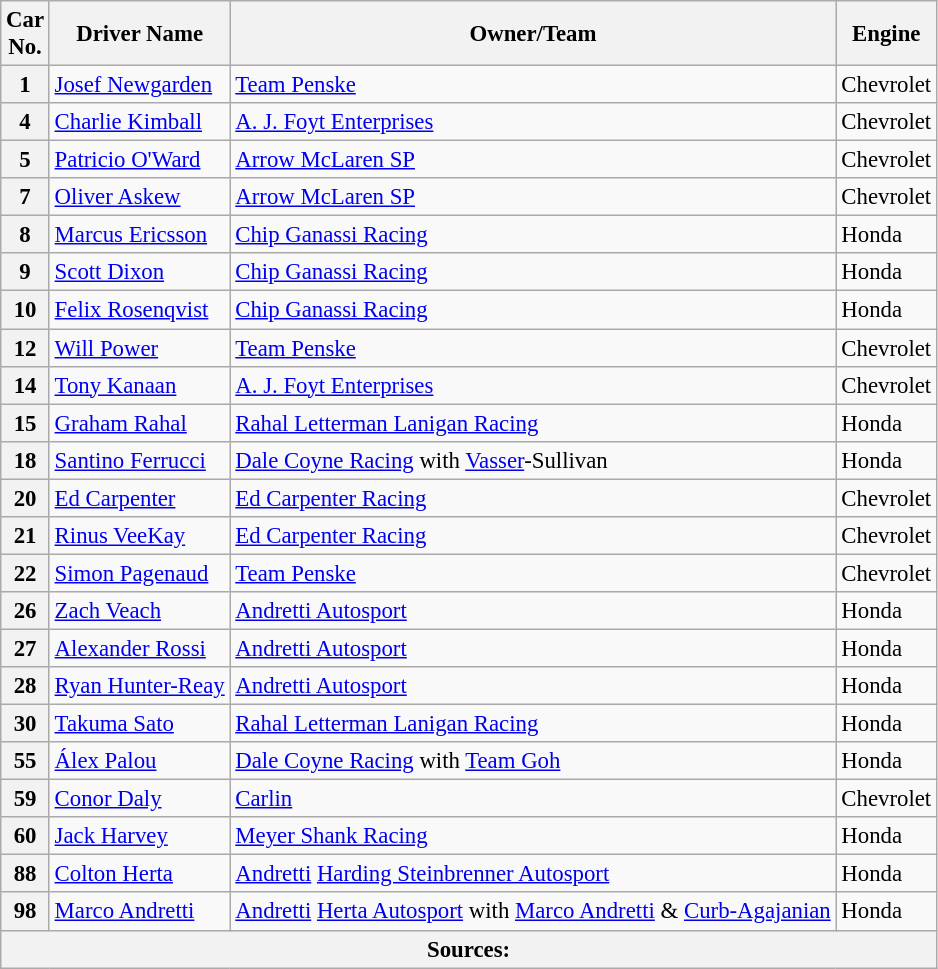<table class="wikitable" style="font-size: 95%">
<tr>
<th>Car<br>No.</th>
<th>Driver Name</th>
<th>Owner/Team</th>
<th>Engine</th>
</tr>
<tr>
<th>1</th>
<td nowrap> <a href='#'>Josef Newgarden</a> <strong></strong></td>
<td><a href='#'>Team Penske</a></td>
<td>Chevrolet</td>
</tr>
<tr>
<th>4</th>
<td> <a href='#'>Charlie Kimball</a></td>
<td><a href='#'>A. J. Foyt Enterprises</a></td>
<td>Chevrolet</td>
</tr>
<tr>
<th>5</th>
<td> <a href='#'>Patricio O'Ward</a></td>
<td><a href='#'>Arrow McLaren SP</a></td>
<td>Chevrolet</td>
</tr>
<tr>
<th>7</th>
<td> <a href='#'>Oliver Askew</a> <strong></strong></td>
<td><a href='#'>Arrow McLaren SP</a></td>
<td>Chevrolet</td>
</tr>
<tr>
<th>8</th>
<td> <a href='#'>Marcus Ericsson</a></td>
<td><a href='#'>Chip Ganassi Racing</a></td>
<td>Honda</td>
</tr>
<tr>
<th>9</th>
<td> <a href='#'>Scott Dixon</a></td>
<td><a href='#'>Chip Ganassi Racing</a></td>
<td>Honda</td>
</tr>
<tr>
<th>10</th>
<td> <a href='#'>Felix Rosenqvist</a></td>
<td><a href='#'>Chip Ganassi Racing</a></td>
<td>Honda</td>
</tr>
<tr>
<th>12</th>
<td> <a href='#'>Will Power</a></td>
<td><a href='#'>Team Penske</a></td>
<td>Chevrolet</td>
</tr>
<tr>
<th>14</th>
<td> <a href='#'>Tony Kanaan</a> <strong></strong></td>
<td><a href='#'>A. J. Foyt Enterprises</a></td>
<td>Chevrolet</td>
</tr>
<tr>
<th>15</th>
<td> <a href='#'>Graham Rahal</a></td>
<td><a href='#'>Rahal Letterman Lanigan Racing</a></td>
<td>Honda</td>
</tr>
<tr>
<th>18</th>
<td> <a href='#'>Santino Ferrucci</a></td>
<td><a href='#'>Dale Coyne Racing</a> with <a href='#'>Vasser</a>-Sullivan</td>
<td>Honda</td>
</tr>
<tr>
<th>20</th>
<td> <a href='#'>Ed Carpenter</a></td>
<td><a href='#'>Ed Carpenter Racing</a></td>
<td>Chevrolet</td>
</tr>
<tr>
<th>21</th>
<td> <a href='#'>Rinus VeeKay</a> <strong></strong></td>
<td><a href='#'>Ed Carpenter Racing</a></td>
<td>Chevrolet</td>
</tr>
<tr>
<th>22</th>
<td> <a href='#'>Simon Pagenaud</a></td>
<td><a href='#'>Team Penske</a></td>
<td>Chevrolet</td>
</tr>
<tr>
<th>26</th>
<td> <a href='#'>Zach Veach</a></td>
<td><a href='#'>Andretti Autosport</a></td>
<td>Honda</td>
</tr>
<tr>
<th>27</th>
<td> <a href='#'>Alexander Rossi</a></td>
<td><a href='#'>Andretti Autosport</a></td>
<td>Honda</td>
</tr>
<tr>
<th>28</th>
<td> <a href='#'>Ryan Hunter-Reay</a> <strong></strong></td>
<td><a href='#'>Andretti Autosport</a></td>
<td>Honda</td>
</tr>
<tr>
<th>30</th>
<td> <a href='#'>Takuma Sato</a></td>
<td><a href='#'>Rahal Letterman Lanigan Racing</a></td>
<td>Honda</td>
</tr>
<tr>
<th>55</th>
<td> <a href='#'>Álex Palou</a> <strong></strong></td>
<td><a href='#'>Dale Coyne Racing</a> with <a href='#'>Team Goh</a></td>
<td>Honda</td>
</tr>
<tr>
<th>59</th>
<td> <a href='#'>Conor Daly</a></td>
<td><a href='#'>Carlin</a></td>
<td>Chevrolet</td>
</tr>
<tr>
<th>60</th>
<td> <a href='#'>Jack Harvey</a></td>
<td><a href='#'>Meyer Shank Racing</a></td>
<td>Honda</td>
</tr>
<tr>
<th>88</th>
<td> <a href='#'>Colton Herta</a></td>
<td><a href='#'>Andretti</a> <a href='#'>Harding Steinbrenner Autosport</a></td>
<td>Honda</td>
</tr>
<tr>
<th>98</th>
<td> <a href='#'>Marco Andretti</a> <strong></strong></td>
<td nowrap><a href='#'>Andretti</a> <a href='#'>Herta Autosport</a> with <a href='#'>Marco Andretti</a> & <a href='#'>Curb-Agajanian</a></td>
<td>Honda</td>
</tr>
<tr>
<th colspan="4">Sources:</th>
</tr>
</table>
